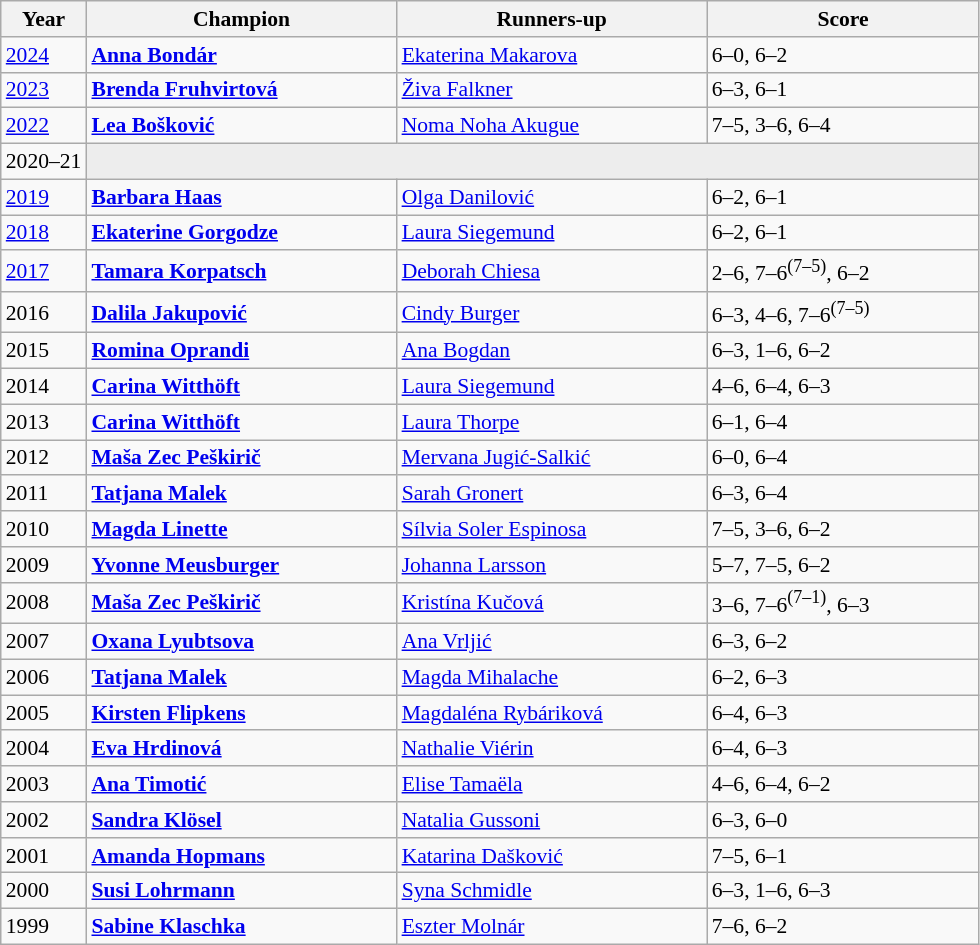<table class="wikitable" style="font-size:90%">
<tr>
<th>Year</th>
<th width="200">Champion</th>
<th width="200">Runners-up</th>
<th width="175">Score</th>
</tr>
<tr>
<td><a href='#'>2024</a></td>
<td> <strong><a href='#'>Anna Bondár</a></strong></td>
<td> <a href='#'>Ekaterina Makarova</a></td>
<td>6–0, 6–2</td>
</tr>
<tr>
<td><a href='#'>2023</a></td>
<td> <strong><a href='#'>Brenda Fruhvirtová</a></strong></td>
<td> <a href='#'>Živa Falkner</a></td>
<td>6–3, 6–1</td>
</tr>
<tr>
<td><a href='#'>2022</a></td>
<td> <strong><a href='#'>Lea Bošković</a></strong></td>
<td> <a href='#'>Noma Noha Akugue</a></td>
<td>7–5, 3–6, 6–4</td>
</tr>
<tr>
<td>2020–21</td>
<td colspan=3 bgcolor="#ededed"></td>
</tr>
<tr>
<td><a href='#'>2019</a></td>
<td> <strong><a href='#'>Barbara Haas</a></strong></td>
<td> <a href='#'>Olga Danilović</a></td>
<td>6–2, 6–1</td>
</tr>
<tr>
<td><a href='#'>2018</a></td>
<td> <strong><a href='#'>Ekaterine Gorgodze</a></strong></td>
<td> <a href='#'>Laura Siegemund</a></td>
<td>6–2, 6–1</td>
</tr>
<tr>
<td><a href='#'>2017</a></td>
<td> <strong><a href='#'>Tamara Korpatsch</a></strong></td>
<td> <a href='#'>Deborah Chiesa</a></td>
<td>2–6, 7–6<sup>(7–5)</sup>, 6–2</td>
</tr>
<tr>
<td>2016</td>
<td> <strong><a href='#'>Dalila Jakupović</a></strong></td>
<td> <a href='#'>Cindy Burger</a></td>
<td>6–3, 4–6, 7–6<sup>(7–5)</sup></td>
</tr>
<tr>
<td>2015</td>
<td> <strong><a href='#'>Romina Oprandi</a></strong></td>
<td> <a href='#'>Ana Bogdan</a></td>
<td>6–3, 1–6, 6–2</td>
</tr>
<tr>
<td>2014</td>
<td> <strong><a href='#'>Carina Witthöft</a></strong></td>
<td> <a href='#'>Laura Siegemund</a></td>
<td>4–6, 6–4, 6–3</td>
</tr>
<tr>
<td>2013</td>
<td> <strong><a href='#'>Carina Witthöft</a></strong></td>
<td> <a href='#'>Laura Thorpe</a></td>
<td>6–1, 6–4</td>
</tr>
<tr>
<td>2012</td>
<td> <strong><a href='#'>Maša Zec Peškirič</a></strong></td>
<td> <a href='#'>Mervana Jugić-Salkić</a></td>
<td>6–0, 6–4</td>
</tr>
<tr>
<td>2011</td>
<td> <strong><a href='#'>Tatjana Malek</a></strong></td>
<td> <a href='#'>Sarah Gronert</a></td>
<td>6–3, 6–4</td>
</tr>
<tr>
<td>2010</td>
<td> <strong><a href='#'>Magda Linette</a></strong></td>
<td> <a href='#'>Sílvia Soler Espinosa</a></td>
<td>7–5, 3–6, 6–2</td>
</tr>
<tr>
<td>2009</td>
<td> <strong><a href='#'>Yvonne Meusburger</a></strong></td>
<td> <a href='#'>Johanna Larsson</a></td>
<td>5–7, 7–5, 6–2</td>
</tr>
<tr>
<td>2008</td>
<td> <strong><a href='#'>Maša Zec Peškirič</a></strong></td>
<td> <a href='#'>Kristína Kučová</a></td>
<td>3–6, 7–6<sup>(7–1)</sup>, 6–3</td>
</tr>
<tr>
<td>2007</td>
<td> <strong><a href='#'>Oxana Lyubtsova</a></strong></td>
<td> <a href='#'>Ana Vrljić</a></td>
<td>6–3, 6–2</td>
</tr>
<tr>
<td>2006</td>
<td> <strong><a href='#'>Tatjana Malek</a></strong></td>
<td> <a href='#'>Magda Mihalache</a></td>
<td>6–2, 6–3</td>
</tr>
<tr>
<td>2005</td>
<td> <strong><a href='#'>Kirsten Flipkens</a></strong></td>
<td> <a href='#'>Magdaléna Rybáriková</a></td>
<td>6–4, 6–3</td>
</tr>
<tr>
<td>2004</td>
<td> <strong><a href='#'>Eva Hrdinová</a></strong></td>
<td> <a href='#'>Nathalie Viérin</a></td>
<td>6–4, 6–3</td>
</tr>
<tr>
<td>2003</td>
<td> <strong><a href='#'>Ana Timotić</a></strong></td>
<td> <a href='#'>Elise Tamaëla</a></td>
<td>4–6, 6–4, 6–2</td>
</tr>
<tr>
<td>2002</td>
<td> <strong><a href='#'>Sandra Klösel</a></strong></td>
<td> <a href='#'>Natalia Gussoni</a></td>
<td>6–3, 6–0</td>
</tr>
<tr>
<td>2001</td>
<td> <strong><a href='#'>Amanda Hopmans</a></strong></td>
<td> <a href='#'>Katarina Dašković</a></td>
<td>7–5, 6–1</td>
</tr>
<tr>
<td>2000</td>
<td> <strong><a href='#'>Susi Lohrmann</a></strong></td>
<td> <a href='#'>Syna Schmidle</a></td>
<td>6–3, 1–6, 6–3</td>
</tr>
<tr>
<td>1999</td>
<td> <strong><a href='#'>Sabine Klaschka</a></strong></td>
<td> <a href='#'>Eszter Molnár</a></td>
<td>7–6, 6–2</td>
</tr>
</table>
